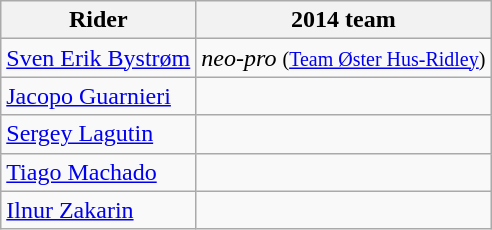<table class="wikitable">
<tr>
<th>Rider</th>
<th>2014 team</th>
</tr>
<tr>
<td><a href='#'>Sven Erik Bystrøm</a></td>
<td><em>neo-pro</em> <small>(<a href='#'>Team Øster Hus-Ridley</a>)</small></td>
</tr>
<tr>
<td><a href='#'>Jacopo Guarnieri</a></td>
<td></td>
</tr>
<tr>
<td><a href='#'>Sergey Lagutin</a></td>
<td></td>
</tr>
<tr>
<td><a href='#'>Tiago Machado</a></td>
<td></td>
</tr>
<tr>
<td><a href='#'>Ilnur Zakarin</a></td>
<td></td>
</tr>
</table>
